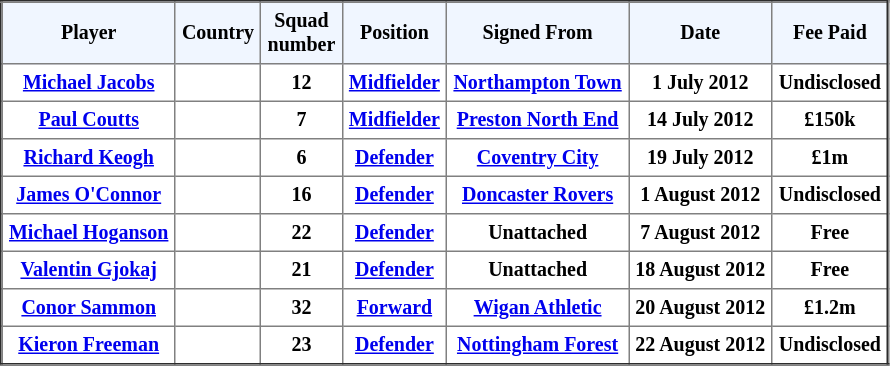<table border="2" cellpadding="4" style="border-collapse:collapse; text-align:center; font-size:smaller;">
<tr style="background:#f0f6ff;">
<th><strong>Player</strong></th>
<th><strong>Country</strong></th>
<th><strong>Squad<br>number</strong></th>
<th><strong>Position</strong></th>
<th><strong>Signed From</strong></th>
<th><strong>Date</strong></th>
<th><strong>Fee Paid</strong></th>
</tr>
<tr bgcolor="">
<th><a href='#'>Michael Jacobs</a></th>
<th></th>
<th>12</th>
<th><a href='#'>Midfielder</a></th>
<th><a href='#'>Northampton Town</a></th>
<th>1 July 2012</th>
<th>Undisclosed</th>
</tr>
<tr bgcolor="">
<th><a href='#'>Paul Coutts</a></th>
<th></th>
<th>7</th>
<th><a href='#'>Midfielder</a></th>
<th><a href='#'>Preston North End</a></th>
<th>14 July 2012</th>
<th>£150k</th>
</tr>
<tr bgcolor="">
<th><a href='#'>Richard Keogh</a></th>
<th></th>
<th>6</th>
<th><a href='#'>Defender</a></th>
<th><a href='#'>Coventry City</a></th>
<th>19 July 2012</th>
<th>£1m</th>
</tr>
<tr bgcolor="">
<th><a href='#'>James O'Connor</a></th>
<th></th>
<th>16</th>
<th><a href='#'>Defender</a></th>
<th><a href='#'>Doncaster Rovers</a></th>
<th>1 August 2012</th>
<th>Undisclosed</th>
</tr>
<tr bgcolor="">
<th><a href='#'>Michael Hoganson</a></th>
<th></th>
<th>22</th>
<th><a href='#'>Defender</a></th>
<th>Unattached</th>
<th>7 August 2012</th>
<th>Free</th>
</tr>
<tr bgcolor="">
<th><a href='#'>Valentin Gjokaj</a></th>
<th></th>
<th>21</th>
<th><a href='#'>Defender</a></th>
<th>Unattached</th>
<th>18 August 2012</th>
<th>Free</th>
</tr>
<tr bgcolor="">
<th><a href='#'>Conor Sammon</a></th>
<th></th>
<th>32</th>
<th><a href='#'>Forward</a></th>
<th><a href='#'>Wigan Athletic</a></th>
<th>20 August 2012</th>
<th>£1.2m</th>
</tr>
<tr bgcolor="">
<th><a href='#'>Kieron Freeman</a></th>
<th></th>
<th>23</th>
<th><a href='#'>Defender</a></th>
<th><a href='#'>Nottingham Forest</a></th>
<th>22 August 2012</th>
<th>Undisclosed</th>
</tr>
</table>
